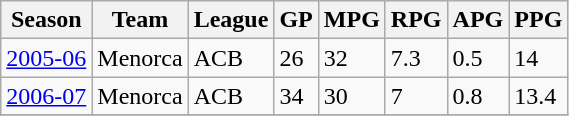<table class="wikitable">
<tr>
<th>Season</th>
<th>Team</th>
<th>League</th>
<th>GP</th>
<th>MPG</th>
<th>RPG</th>
<th>APG</th>
<th>PPG</th>
</tr>
<tr>
<td><a href='#'>2005-06</a></td>
<td>Menorca</td>
<td>ACB</td>
<td>26</td>
<td>32</td>
<td>7.3</td>
<td>0.5</td>
<td>14</td>
</tr>
<tr>
<td><a href='#'>2006-07</a></td>
<td>Menorca</td>
<td>ACB</td>
<td>34</td>
<td>30</td>
<td>7</td>
<td>0.8</td>
<td>13.4</td>
</tr>
<tr>
</tr>
</table>
